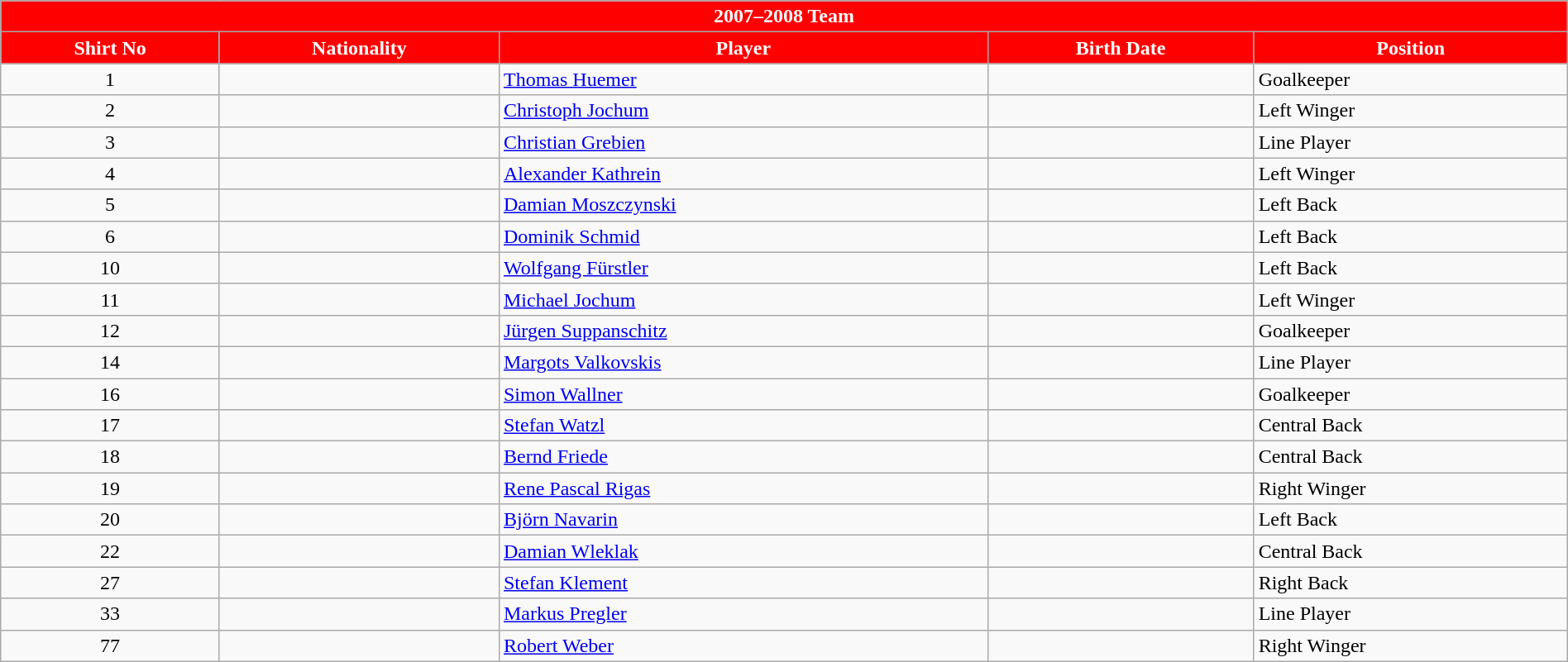<table class="wikitable collapsible collapsed" style="width:100%;">
<tr>
<th colspan=5 style="background-color:#FF0000;color:white;text-align:center;"><strong>2007–2008 Team</strong></th>
</tr>
<tr>
<th style="color:white; background:#FF0000">Shirt No</th>
<th style="color:white; background:#FF0000">Nationality</th>
<th style="color:white; background:#FF0000">Player</th>
<th style="color:white; background:#FF0000">Birth Date</th>
<th style="color:white; background:#FF0000">Position</th>
</tr>
<tr>
<td align=center>1</td>
<td></td>
<td><a href='#'>Thomas Huemer</a></td>
<td></td>
<td>Goalkeeper</td>
</tr>
<tr>
<td align=center>2</td>
<td></td>
<td><a href='#'>Christoph Jochum</a></td>
<td></td>
<td>Left Winger</td>
</tr>
<tr>
<td align=center>3</td>
<td></td>
<td><a href='#'>Christian Grebien</a></td>
<td></td>
<td>Line Player</td>
</tr>
<tr>
<td align=center>4</td>
<td></td>
<td><a href='#'>Alexander Kathrein</a></td>
<td></td>
<td>Left Winger</td>
</tr>
<tr>
<td align=center>5</td>
<td></td>
<td><a href='#'>Damian Moszczynski</a></td>
<td></td>
<td>Left Back</td>
</tr>
<tr>
<td align=center>6</td>
<td></td>
<td><a href='#'>Dominik Schmid</a></td>
<td></td>
<td>Left Back</td>
</tr>
<tr>
<td align=center>10</td>
<td></td>
<td><a href='#'>Wolfgang Fürstler</a></td>
<td></td>
<td>Left Back</td>
</tr>
<tr>
<td align=center>11</td>
<td></td>
<td><a href='#'>Michael Jochum</a></td>
<td></td>
<td>Left Winger</td>
</tr>
<tr>
<td align=center>12</td>
<td></td>
<td><a href='#'>Jürgen Suppanschitz</a></td>
<td></td>
<td>Goalkeeper</td>
</tr>
<tr>
<td align=center>14</td>
<td></td>
<td><a href='#'>Margots Valkovskis</a></td>
<td></td>
<td>Line Player</td>
</tr>
<tr>
<td align=center>16</td>
<td></td>
<td><a href='#'>Simon Wallner</a></td>
<td></td>
<td>Goalkeeper</td>
</tr>
<tr>
<td align=center>17</td>
<td></td>
<td><a href='#'>Stefan Watzl</a></td>
<td></td>
<td>Central Back</td>
</tr>
<tr>
<td align=center>18</td>
<td></td>
<td><a href='#'>Bernd Friede</a></td>
<td></td>
<td>Central Back</td>
</tr>
<tr>
<td align=center>19</td>
<td></td>
<td><a href='#'>Rene Pascal Rigas</a></td>
<td></td>
<td>Right Winger</td>
</tr>
<tr>
<td align=center>20</td>
<td></td>
<td><a href='#'>Björn Navarin</a></td>
<td></td>
<td>Left Back</td>
</tr>
<tr>
<td align=center>22</td>
<td></td>
<td><a href='#'>Damian Wleklak</a></td>
<td></td>
<td>Central Back</td>
</tr>
<tr>
<td align=center>27</td>
<td></td>
<td><a href='#'>Stefan Klement</a></td>
<td></td>
<td>Right Back</td>
</tr>
<tr>
<td align=center>33</td>
<td></td>
<td><a href='#'>Markus Pregler</a></td>
<td></td>
<td>Line Player</td>
</tr>
<tr>
<td align=center>77</td>
<td></td>
<td><a href='#'>Robert Weber</a></td>
<td></td>
<td>Right Winger</td>
</tr>
</table>
